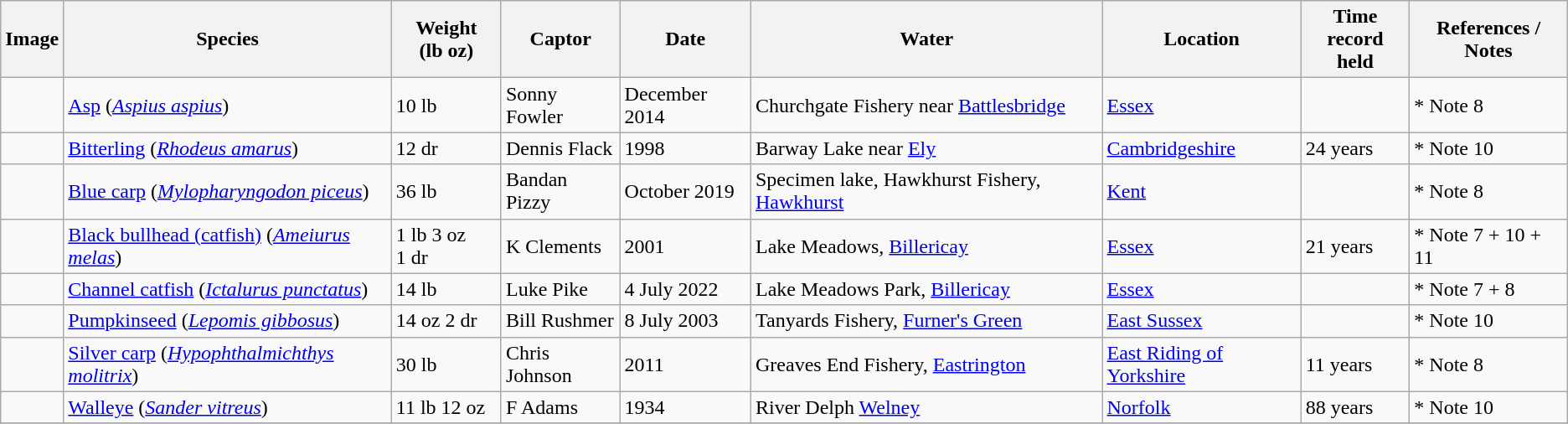<table class="wikitable" border="1">
<tr>
<th>Image</th>
<th>Species</th>
<th>Weight<br>(lb oz)</th>
<th>Captor</th>
<th>Date</th>
<th>Water</th>
<th>Location</th>
<th>Time record<br>held</th>
<th>References / Notes</th>
</tr>
<tr>
<td rowspan=1></td>
<td rowspan=1><a href='#'>Asp</a> (<em><a href='#'>Aspius aspius</a></em>)</td>
<td>10 lb</td>
<td>Sonny Fowler</td>
<td>December 2014</td>
<td>Churchgate Fishery near <a href='#'>Battlesbridge</a></td>
<td><a href='#'>Essex</a></td>
<td></td>
<td> * Note 8</td>
</tr>
<tr>
<td rowspan=1></td>
<td rowspan=1><a href='#'>Bitterling</a> (<em><a href='#'>Rhodeus amarus</a></em>)</td>
<td>12 dr</td>
<td>Dennis Flack</td>
<td>1998</td>
<td>Barway Lake near <a href='#'>Ely</a></td>
<td><a href='#'>Cambridgeshire</a></td>
<td>24 years</td>
<td>* Note 10</td>
</tr>
<tr>
<td rowspan=1></td>
<td rowspan=1><a href='#'>Blue carp</a> (<em><a href='#'>Mylopharyngodon piceus</a></em>)</td>
<td>36 lb</td>
<td>Bandan Pizzy</td>
<td>October 2019</td>
<td>Specimen lake, Hawkhurst Fishery, <a href='#'>Hawkhurst</a></td>
<td><a href='#'>Kent</a></td>
<td></td>
<td> * Note 8</td>
</tr>
<tr>
<td></td>
<td><a href='#'>Black bullhead (catfish)</a> (<em><a href='#'>Ameiurus melas</a></em>)</td>
<td>1 lb 3 oz 1 dr</td>
<td>K Clements</td>
<td>2001</td>
<td>Lake Meadows, <a href='#'>Billericay</a></td>
<td><a href='#'>Essex</a></td>
<td>21 years</td>
<td> * Note 7 + 10 + 11</td>
</tr>
<tr>
<td></td>
<td><a href='#'>Channel catfish</a> (<em><a href='#'>Ictalurus punctatus</a></em>)</td>
<td>14 lb</td>
<td>Luke Pike</td>
<td>4 July 2022</td>
<td>Lake Meadows Park, <a href='#'>Billericay</a></td>
<td><a href='#'>Essex</a></td>
<td></td>
<td> * Note 7 + 8</td>
</tr>
<tr>
<td></td>
<td><a href='#'>Pumpkinseed</a> (<em><a href='#'>Lepomis gibbosus</a></em>)</td>
<td>14 oz 2 dr</td>
<td>Bill Rushmer</td>
<td>8 July 2003</td>
<td>Tanyards Fishery, <a href='#'>Furner's Green</a></td>
<td><a href='#'>East Sussex</a></td>
<td></td>
<td> * Note 10</td>
</tr>
<tr>
<td rowspan=1></td>
<td rowspan=1><a href='#'>Silver carp</a> (<em><a href='#'>Hypophthalmichthys molitrix</a></em>)</td>
<td>30 lb</td>
<td>Chris Johnson</td>
<td>2011</td>
<td>Greaves End Fishery, <a href='#'>Eastrington</a></td>
<td><a href='#'>East Riding of Yorkshire</a></td>
<td>11 years</td>
<td>* Note 8</td>
</tr>
<tr>
<td rowspan=1></td>
<td rowspan=1><a href='#'>Walleye</a> (<em><a href='#'>Sander vitreus</a></em>)</td>
<td>11 lb 12 oz</td>
<td>F Adams</td>
<td>1934</td>
<td>River Delph <a href='#'>Welney</a></td>
<td><a href='#'>Norfolk</a></td>
<td>88 years</td>
<td>* Note 10</td>
</tr>
<tr>
</tr>
</table>
